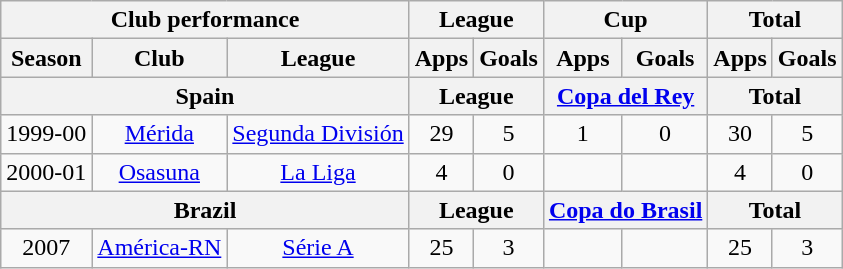<table class="wikitable" style="text-align:center;">
<tr>
<th colspan=3>Club performance</th>
<th colspan=2>League</th>
<th colspan=2>Cup</th>
<th colspan=2>Total</th>
</tr>
<tr>
<th>Season</th>
<th>Club</th>
<th>League</th>
<th>Apps</th>
<th>Goals</th>
<th>Apps</th>
<th>Goals</th>
<th>Apps</th>
<th>Goals</th>
</tr>
<tr>
<th colspan=3>Spain</th>
<th colspan=2>League</th>
<th colspan=2><a href='#'>Copa del Rey</a></th>
<th colspan=2>Total</th>
</tr>
<tr>
<td>1999-00</td>
<td><a href='#'>Mérida</a></td>
<td><a href='#'>Segunda División</a></td>
<td>29</td>
<td>5</td>
<td>1</td>
<td>0</td>
<td>30</td>
<td>5</td>
</tr>
<tr>
<td>2000-01</td>
<td><a href='#'>Osasuna</a></td>
<td><a href='#'>La Liga</a></td>
<td>4</td>
<td>0</td>
<td></td>
<td></td>
<td>4</td>
<td>0</td>
</tr>
<tr>
<th colspan=3>Brazil</th>
<th colspan=2>League</th>
<th colspan=2><a href='#'>Copa do Brasil</a></th>
<th colspan=2>Total</th>
</tr>
<tr>
<td>2007</td>
<td><a href='#'>América-RN</a></td>
<td><a href='#'>Série A</a></td>
<td>25</td>
<td>3</td>
<td></td>
<td></td>
<td>25</td>
<td>3</td>
</tr>
</table>
